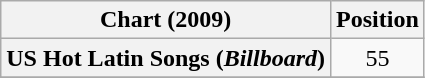<table class="wikitable plainrowheaders sortable" style="text-align:center">
<tr>
<th scope="col">Chart (2009)</th>
<th scope="col">Position</th>
</tr>
<tr>
<th scope="row">US Hot Latin Songs (<em>Billboard</em>)</th>
<td>55</td>
</tr>
<tr>
</tr>
</table>
